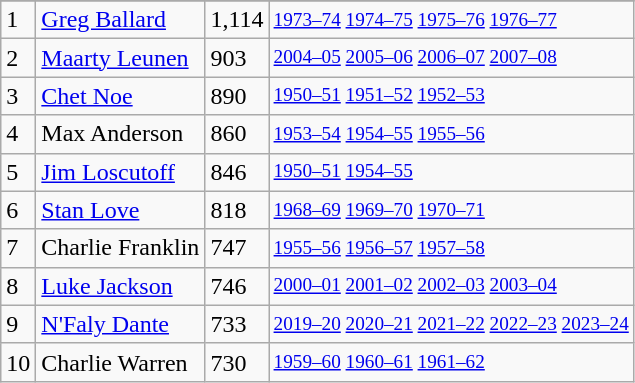<table class="wikitable">
<tr>
</tr>
<tr>
<td>1</td>
<td><a href='#'>Greg Ballard</a></td>
<td>1,114</td>
<td style="font-size:80%;"><a href='#'>1973–74</a> <a href='#'>1974–75</a> <a href='#'>1975–76</a> <a href='#'>1976–77</a></td>
</tr>
<tr>
<td>2</td>
<td><a href='#'>Maarty Leunen</a></td>
<td>903</td>
<td style="font-size:80%;"><a href='#'>2004–05</a> <a href='#'>2005–06</a> <a href='#'>2006–07</a> <a href='#'>2007–08</a></td>
</tr>
<tr>
<td>3</td>
<td><a href='#'>Chet Noe</a></td>
<td>890</td>
<td style="font-size:80%;"><a href='#'>1950–51</a> <a href='#'>1951–52</a> <a href='#'>1952–53</a></td>
</tr>
<tr>
<td>4</td>
<td>Max Anderson</td>
<td>860</td>
<td style="font-size:80%;"><a href='#'>1953–54</a> <a href='#'>1954–55</a> <a href='#'>1955–56</a></td>
</tr>
<tr>
<td>5</td>
<td><a href='#'>Jim Loscutoff</a></td>
<td>846</td>
<td style="font-size:80%;"><a href='#'>1950–51</a> <a href='#'>1954–55</a></td>
</tr>
<tr>
<td>6</td>
<td><a href='#'>Stan Love</a></td>
<td>818</td>
<td style="font-size:80%;"><a href='#'>1968–69</a> <a href='#'>1969–70</a> <a href='#'>1970–71</a></td>
</tr>
<tr>
<td>7</td>
<td>Charlie Franklin</td>
<td>747</td>
<td style="font-size:80%;"><a href='#'>1955–56</a> <a href='#'>1956–57</a> <a href='#'>1957–58</a></td>
</tr>
<tr>
<td>8</td>
<td><a href='#'>Luke Jackson</a></td>
<td>746</td>
<td style="font-size:80%;"><a href='#'>2000–01</a> <a href='#'>2001–02</a> <a href='#'>2002–03</a> <a href='#'>2003–04</a></td>
</tr>
<tr>
<td>9</td>
<td><a href='#'>N'Faly Dante</a></td>
<td>733</td>
<td style="font-size:80%;"><a href='#'>2019–20</a> <a href='#'>2020–21</a> <a href='#'>2021–22</a> <a href='#'>2022–23</a> <a href='#'>2023–24</a></td>
</tr>
<tr>
<td>10</td>
<td>Charlie Warren</td>
<td>730</td>
<td style="font-size:80%;"><a href='#'>1959–60</a> <a href='#'>1960–61</a> <a href='#'>1961–62</a></td>
</tr>
</table>
